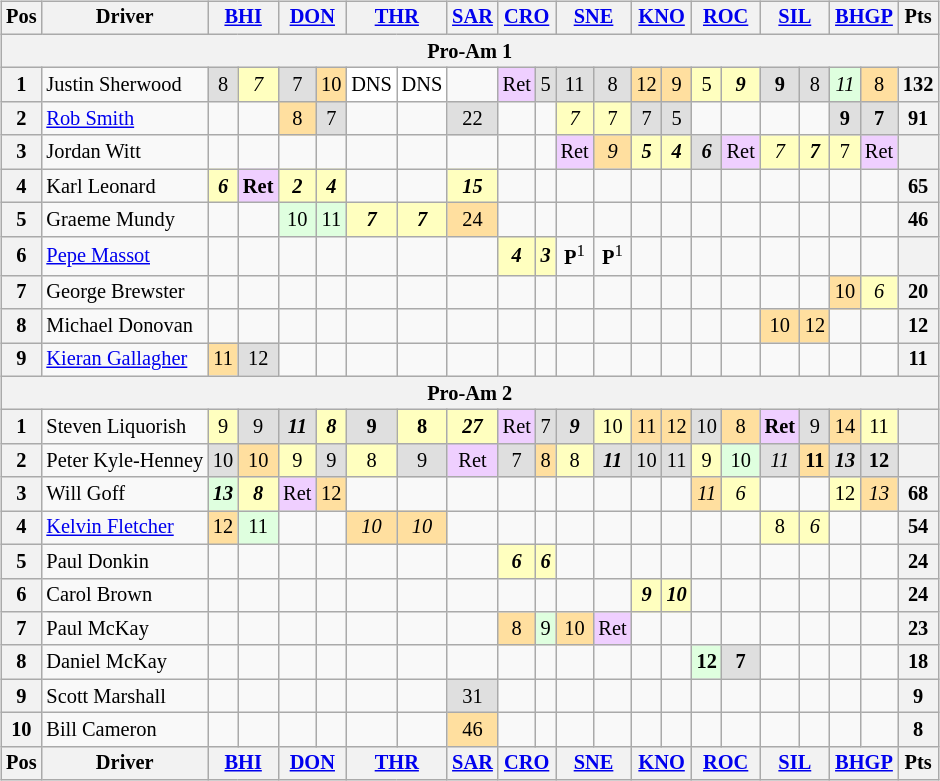<table>
<tr>
<td><br><table class="wikitable" style="font-size: 85%; text-align: center;">
<tr valign="top">
<th valign="middle">Pos</th>
<th valign="middle">Driver</th>
<th colspan="2"><a href='#'>BHI</a></th>
<th colspan="2"><a href='#'>DON</a></th>
<th colspan="2"><a href='#'>THR</a></th>
<th><a href='#'>SAR</a></th>
<th colspan="2"><a href='#'>CRO</a></th>
<th colspan="2"><a href='#'>SNE</a></th>
<th colspan="2"><a href='#'>KNO</a></th>
<th colspan="2"><a href='#'>ROC</a></th>
<th colspan="2"><a href='#'>SIL</a></th>
<th colspan="2"><a href='#'>BHGP</a></th>
<th valign="middle">Pts</th>
</tr>
<tr>
<th colspan=22>Pro-Am 1</th>
</tr>
<tr>
<th>1</th>
<td align=left> Justin Sherwood</td>
<td style="background:#dfdfdf;">8</td>
<td style="background:#ffffbf;"><em>7</em></td>
<td style="background:#dfdfdf;">7</td>
<td style="background:#ffdf9f;">10</td>
<td style="background:#ffffff;">DNS</td>
<td style="background:#ffffff;">DNS</td>
<td></td>
<td style="background:#efcfff;">Ret</td>
<td style="background:#dfdfdf;">5</td>
<td style="background:#dfdfdf;">11</td>
<td style="background:#dfdfdf;">8</td>
<td style="background:#ffdf9f;">12</td>
<td style="background:#ffdf9f;">9</td>
<td style="background:#ffffbf;">5</td>
<td style="background:#ffffbf;"><strong><em>9</em></strong></td>
<td style="background:#dfdfdf;"><strong>9</strong></td>
<td style="background:#dfdfdf;">8</td>
<td style="background:#dfffdf;"><em>11</em></td>
<td style="background:#ffdf9f;">8</td>
<th>132</th>
</tr>
<tr>
<th>2</th>
<td align=left> <a href='#'>Rob Smith</a></td>
<td></td>
<td></td>
<td style="background:#ffdf9f;">8</td>
<td style="background:#dfdfdf;">7</td>
<td></td>
<td></td>
<td style="background:#dfdfdf;">22</td>
<td></td>
<td></td>
<td style="background:#ffffbf;"><em>7</em></td>
<td style="background:#ffffbf;">7</td>
<td style="background:#dfdfdf;">7</td>
<td style="background:#dfdfdf;">5</td>
<td></td>
<td></td>
<td></td>
<td></td>
<td style="background:#dfdfdf;"><strong>9</strong></td>
<td style="background:#dfdfdf;"><strong>7</strong></td>
<th>91</th>
</tr>
<tr>
<th>3</th>
<td align=left> Jordan Witt</td>
<td></td>
<td></td>
<td></td>
<td></td>
<td></td>
<td></td>
<td></td>
<td></td>
<td></td>
<td style="background:#efcfff;">Ret</td>
<td style="background:#ffdf9f;"><em>9</em></td>
<td style="background:#ffffbf;"><strong><em>5</em></strong></td>
<td style="background:#ffffbf;"><strong><em>4</em></strong></td>
<td style="background:#dfdfdf;"><strong><em>6</em></strong></td>
<td style="background:#efcfff;">Ret</td>
<td style="background:#ffffbf;"><em>7</em></td>
<td style="background:#ffffbf;"><strong><em>7</em></strong></td>
<td style="background:#ffffbf;">7</td>
<td style="background:#efcfff;">Ret</td>
<th></th>
</tr>
<tr>
<th>4</th>
<td align=left> Karl Leonard</td>
<td style="background:#ffffbf;"><strong><em>6</em></strong></td>
<td style="background:#EFCFFF;"><strong>Ret</strong></td>
<td style="background:#ffffbf;"><strong><em>2</em></strong></td>
<td style="background:#ffffbf;"><strong><em>4</em></strong></td>
<td></td>
<td></td>
<td style="background:#ffffbf;"><strong><em>15</em></strong></td>
<td></td>
<td></td>
<td></td>
<td></td>
<td></td>
<td></td>
<td></td>
<td></td>
<td></td>
<td></td>
<td></td>
<td></td>
<th>65</th>
</tr>
<tr>
<th>5</th>
<td align=left> Graeme Mundy</td>
<td></td>
<td></td>
<td style="background:#dfffdf;">10</td>
<td style="background:#dfffdf;">11</td>
<td style="background:#ffffbf;"><strong><em>7</em></strong></td>
<td style="background:#ffffbf;"><strong><em>7</em></strong></td>
<td style="background:#ffdf9f;">24</td>
<td></td>
<td></td>
<td></td>
<td></td>
<td></td>
<td></td>
<td></td>
<td></td>
<td></td>
<td></td>
<td></td>
<td></td>
<th>46</th>
</tr>
<tr>
<th>6</th>
<td align=left> <a href='#'>Pepe Massot</a></td>
<td></td>
<td></td>
<td></td>
<td></td>
<td></td>
<td></td>
<td></td>
<td style="background:#ffffbf;"><strong><em>4</em></strong></td>
<td style="background:#ffffbf;"><strong><em>3</em></strong></td>
<td><strong>P</strong><sup>1</sup></td>
<td><strong>P</strong><sup>1</sup></td>
<td></td>
<td></td>
<td></td>
<td></td>
<td></td>
<td></td>
<td></td>
<td></td>
<th></th>
</tr>
<tr>
<th>7</th>
<td align=left> George Brewster</td>
<td></td>
<td></td>
<td></td>
<td></td>
<td></td>
<td></td>
<td></td>
<td></td>
<td></td>
<td></td>
<td></td>
<td></td>
<td></td>
<td></td>
<td></td>
<td></td>
<td></td>
<td style="background:#ffdf9f;">10</td>
<td style="background:#ffffbf;"><em>6</em></td>
<th>20</th>
</tr>
<tr>
<th>8</th>
<td align=left> Michael Donovan</td>
<td></td>
<td></td>
<td></td>
<td></td>
<td></td>
<td></td>
<td></td>
<td></td>
<td></td>
<td></td>
<td></td>
<td></td>
<td></td>
<td></td>
<td></td>
<td style="background:#ffdf9f;">10</td>
<td style="background:#ffdf9f;">12</td>
<td></td>
<td></td>
<th>12</th>
</tr>
<tr>
<th>9</th>
<td align=left> <a href='#'>Kieran Gallagher</a></td>
<td style="background:#ffdf9f;">11</td>
<td style="background:#dfdfdf;">12</td>
<td></td>
<td></td>
<td></td>
<td></td>
<td></td>
<td></td>
<td></td>
<td></td>
<td></td>
<td></td>
<td></td>
<td></td>
<td></td>
<td></td>
<td></td>
<td></td>
<td></td>
<th>11</th>
</tr>
<tr>
<th colspan=22>Pro-Am 2</th>
</tr>
<tr>
<th>1</th>
<td align=left> Steven Liquorish</td>
<td style="background:#ffffbf;">9</td>
<td style="background:#dfdfdf;">9</td>
<td style="background:#dfdfdf;"><strong><em>11</em></strong></td>
<td style="background:#ffffbf;"><strong><em>8</em></strong></td>
<td style="background:#dfdfdf;"><strong>9</strong></td>
<td style="background:#ffffbf;"><strong>8</strong></td>
<td style="background:#ffffbf;"><strong><em>27</em></strong></td>
<td style="background:#efcfff;">Ret</td>
<td style="background:#dfdfdf;">7</td>
<td style="background:#dfdfdf;"><strong><em>9</em></strong></td>
<td style="background:#ffffbf;">10</td>
<td style="background:#ffdf9f;">11</td>
<td style="background:#ffdf9f;">12</td>
<td style="background:#dfdfdf;">10</td>
<td style="background:#ffdf9f;">8</td>
<td style="background:#efcfff;"><strong>Ret</strong></td>
<td style="background:#dfdfdf;">9</td>
<td style="background:#ffdf9f;">14</td>
<td style="background:#ffffbf;">11</td>
<th></th>
</tr>
<tr>
<th>2</th>
<td align=left> Peter Kyle-Henney</td>
<td style="background:#dfdfdf;">10</td>
<td style="background:#ffdf9f;">10</td>
<td style="background:#ffffbf;">9</td>
<td style="background:#dfdfdf;">9</td>
<td style="background:#ffffbf;">8</td>
<td style="background:#dfdfdf;">9</td>
<td style="background:#efcfff;">Ret</td>
<td style="background:#dfdfdf;">7</td>
<td style="background:#ffdf9f;">8</td>
<td style="background:#ffffbf;">8</td>
<td style="background:#dfdfdf;"><strong><em>11</em></strong></td>
<td style="background:#dfdfdf;">10</td>
<td style="background:#dfdfdf;">11</td>
<td style="background:#ffffbf;">9</td>
<td style="background:#dfffdf;">10</td>
<td style="background:#dfdfdf;"><em>11</em></td>
<td style="background:#ffdf9f;"><strong>11</strong></td>
<td style="background:#dfdfdf;"><strong><em>13</em></strong></td>
<td style="background:#dfdfdf;"><strong>12</strong></td>
<th></th>
</tr>
<tr>
<th>3</th>
<td align=left> Will Goff</td>
<td style="background:#dfffdf;"><strong><em>13</em></strong></td>
<td style="background:#ffffbf;"><strong><em>8</em></strong></td>
<td style="background:#efcfff;">Ret</td>
<td style="background:#ffdf9f;">12</td>
<td></td>
<td></td>
<td></td>
<td></td>
<td></td>
<td></td>
<td></td>
<td></td>
<td></td>
<td style="background:#ffdf9f;"><em>11</em></td>
<td style="background:#ffffbf;"><em>6</em></td>
<td></td>
<td></td>
<td style="background:#ffffbf;">12</td>
<td style="background:#ffdf9f;"><em>13</em></td>
<th>68</th>
</tr>
<tr>
<th>4</th>
<td align=left> <a href='#'>Kelvin Fletcher</a></td>
<td style="background:#ffdf9f;">12</td>
<td style="background:#dfffdf;">11</td>
<td></td>
<td></td>
<td style="background:#ffdf9f;"><em>10</em></td>
<td style="background:#ffdf9f;"><em>10</em></td>
<td></td>
<td></td>
<td></td>
<td></td>
<td></td>
<td></td>
<td></td>
<td></td>
<td></td>
<td style="background:#ffffbf;">8</td>
<td style="background:#ffffbf;"><em>6</em></td>
<td></td>
<td></td>
<th>54</th>
</tr>
<tr>
<th>5</th>
<td align=left> Paul Donkin</td>
<td></td>
<td></td>
<td></td>
<td></td>
<td></td>
<td></td>
<td></td>
<td style="background:#ffffbf;"><strong><em>6</em></strong></td>
<td style="background:#ffffbf;"><strong><em>6</em></strong></td>
<td></td>
<td></td>
<td></td>
<td></td>
<td></td>
<td></td>
<td></td>
<td></td>
<td></td>
<td></td>
<th>24</th>
</tr>
<tr>
<th>6</th>
<td align=left> Carol Brown</td>
<td></td>
<td></td>
<td></td>
<td></td>
<td></td>
<td></td>
<td></td>
<td></td>
<td></td>
<td></td>
<td></td>
<td style="background:#ffffbf;"><strong><em>9</em></strong></td>
<td style="background:#ffffbf;"><strong><em>10</em></strong></td>
<td></td>
<td></td>
<td></td>
<td></td>
<td></td>
<td></td>
<th>24</th>
</tr>
<tr>
<th>7</th>
<td align=left> Paul McKay</td>
<td></td>
<td></td>
<td></td>
<td></td>
<td></td>
<td></td>
<td></td>
<td style="background:#ffdf9f;">8</td>
<td style="background:#dfffdf;">9</td>
<td style="background:#ffdf9f;">10</td>
<td style="background:#EFCFFF;">Ret</td>
<td></td>
<td></td>
<td></td>
<td></td>
<td></td>
<td></td>
<td></td>
<td></td>
<th>23</th>
</tr>
<tr>
<th>8</th>
<td align=left> Daniel McKay</td>
<td></td>
<td></td>
<td></td>
<td></td>
<td></td>
<td></td>
<td></td>
<td></td>
<td></td>
<td></td>
<td></td>
<td></td>
<td></td>
<td style="background:#dfffdf;"><strong>12</strong></td>
<td style="background:#dfdfdf;"><strong>7</strong></td>
<td></td>
<td></td>
<td></td>
<td></td>
<th>18</th>
</tr>
<tr>
<th>9</th>
<td align=left> Scott Marshall</td>
<td></td>
<td></td>
<td></td>
<td></td>
<td></td>
<td></td>
<td style="background:#dfdfdf;">31</td>
<td></td>
<td></td>
<td></td>
<td></td>
<td></td>
<td></td>
<td></td>
<td></td>
<td></td>
<td></td>
<td></td>
<td></td>
<th>9</th>
</tr>
<tr>
<th>10</th>
<td align=left> Bill Cameron</td>
<td></td>
<td></td>
<td></td>
<td></td>
<td></td>
<td></td>
<td style="background:#ffdf9f;">46</td>
<td></td>
<td></td>
<td></td>
<td></td>
<td></td>
<td></td>
<td></td>
<td></td>
<td></td>
<td></td>
<td></td>
<td></td>
<th>8</th>
</tr>
<tr valign="top">
<th valign="middle">Pos</th>
<th valign="middle">Driver</th>
<th colspan="2"><a href='#'>BHI</a></th>
<th colspan="2"><a href='#'>DON</a></th>
<th colspan="2"><a href='#'>THR</a></th>
<th><a href='#'>SAR</a></th>
<th colspan="2"><a href='#'>CRO</a></th>
<th colspan="2"><a href='#'>SNE</a></th>
<th colspan="2"><a href='#'>KNO</a></th>
<th colspan="2"><a href='#'>ROC</a></th>
<th colspan="2"><a href='#'>SIL</a></th>
<th colspan="2"><a href='#'>BHGP</a></th>
<th valign="middle">Pts</th>
</tr>
</table>
</td>
<td valign="top"><br></td>
</tr>
</table>
